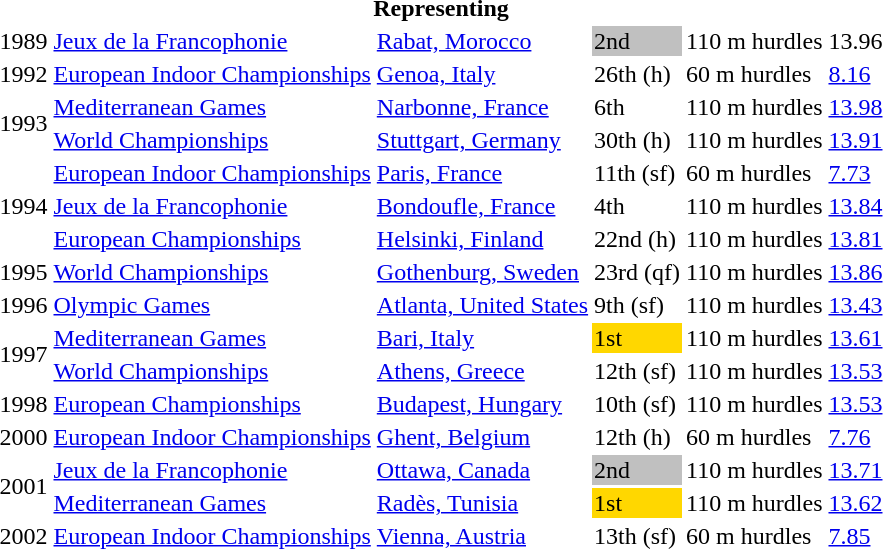<table>
<tr>
<th colspan="6">Representing </th>
</tr>
<tr>
<td>1989</td>
<td><a href='#'>Jeux de la Francophonie</a></td>
<td><a href='#'>Rabat, Morocco</a></td>
<td bgcolor=silver>2nd</td>
<td>110 m hurdles</td>
<td>13.96</td>
</tr>
<tr>
<td>1992</td>
<td><a href='#'>European Indoor Championships</a></td>
<td><a href='#'>Genoa, Italy</a></td>
<td>26th (h)</td>
<td>60 m hurdles</td>
<td><a href='#'>8.16</a></td>
</tr>
<tr>
<td rowspan=2>1993</td>
<td><a href='#'>Mediterranean Games</a></td>
<td><a href='#'>Narbonne, France</a></td>
<td>6th</td>
<td>110 m hurdles</td>
<td><a href='#'>13.98</a></td>
</tr>
<tr>
<td><a href='#'>World Championships</a></td>
<td><a href='#'>Stuttgart, Germany</a></td>
<td>30th (h)</td>
<td>110 m hurdles</td>
<td><a href='#'>13.91</a></td>
</tr>
<tr>
<td rowspan=3>1994</td>
<td><a href='#'>European Indoor Championships</a></td>
<td><a href='#'>Paris, France</a></td>
<td>11th (sf)</td>
<td>60 m hurdles</td>
<td><a href='#'>7.73</a></td>
</tr>
<tr>
<td><a href='#'>Jeux de la Francophonie</a></td>
<td><a href='#'>Bondoufle, France</a></td>
<td>4th</td>
<td>110 m hurdles</td>
<td><a href='#'>13.84</a></td>
</tr>
<tr>
<td><a href='#'>European Championships</a></td>
<td><a href='#'>Helsinki, Finland</a></td>
<td>22nd (h)</td>
<td>110 m hurdles</td>
<td><a href='#'>13.81</a></td>
</tr>
<tr>
<td>1995</td>
<td><a href='#'>World Championships</a></td>
<td><a href='#'>Gothenburg, Sweden</a></td>
<td>23rd (qf)</td>
<td>110 m hurdles</td>
<td><a href='#'>13.86</a></td>
</tr>
<tr>
<td>1996</td>
<td><a href='#'>Olympic Games</a></td>
<td><a href='#'>Atlanta, United States</a></td>
<td>9th (sf)</td>
<td>110 m hurdles</td>
<td><a href='#'>13.43</a></td>
</tr>
<tr>
<td rowspan=2>1997</td>
<td><a href='#'>Mediterranean Games</a></td>
<td><a href='#'>Bari, Italy</a></td>
<td bgcolor=gold>1st</td>
<td>110 m hurdles</td>
<td><a href='#'>13.61</a></td>
</tr>
<tr>
<td><a href='#'>World Championships</a></td>
<td><a href='#'>Athens, Greece</a></td>
<td>12th (sf)</td>
<td>110 m hurdles</td>
<td><a href='#'>13.53</a></td>
</tr>
<tr>
<td>1998</td>
<td><a href='#'>European Championships</a></td>
<td><a href='#'>Budapest, Hungary</a></td>
<td>10th (sf)</td>
<td>110 m hurdles</td>
<td><a href='#'>13.53</a></td>
</tr>
<tr>
<td>2000</td>
<td><a href='#'>European Indoor Championships</a></td>
<td><a href='#'>Ghent, Belgium</a></td>
<td>12th (h)</td>
<td>60 m hurdles</td>
<td><a href='#'>7.76</a></td>
</tr>
<tr>
<td rowspan=2>2001</td>
<td><a href='#'>Jeux de la Francophonie</a></td>
<td><a href='#'>Ottawa, Canada</a></td>
<td bgcolor=silver>2nd</td>
<td>110 m hurdles</td>
<td><a href='#'>13.71</a></td>
</tr>
<tr>
<td><a href='#'>Mediterranean Games</a></td>
<td><a href='#'>Radès, Tunisia</a></td>
<td bgcolor=gold>1st</td>
<td>110 m hurdles</td>
<td><a href='#'>13.62</a></td>
</tr>
<tr>
<td>2002</td>
<td><a href='#'>European Indoor Championships</a></td>
<td><a href='#'>Vienna, Austria</a></td>
<td>13th (sf)</td>
<td>60 m hurdles</td>
<td><a href='#'>7.85</a></td>
</tr>
</table>
